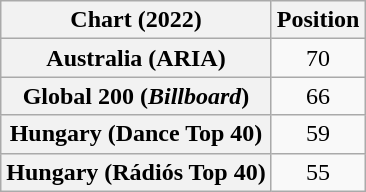<table class="wikitable sortable plainrowheaders" style="text-align:center">
<tr>
<th scope="col">Chart (2022)</th>
<th scope="col">Position</th>
</tr>
<tr>
<th scope="row">Australia (ARIA)</th>
<td>70</td>
</tr>
<tr>
<th scope="row">Global 200 (<em>Billboard</em>)</th>
<td>66</td>
</tr>
<tr>
<th scope="row">Hungary (Dance Top 40)</th>
<td>59</td>
</tr>
<tr>
<th scope="row">Hungary (Rádiós Top 40)</th>
<td>55</td>
</tr>
</table>
